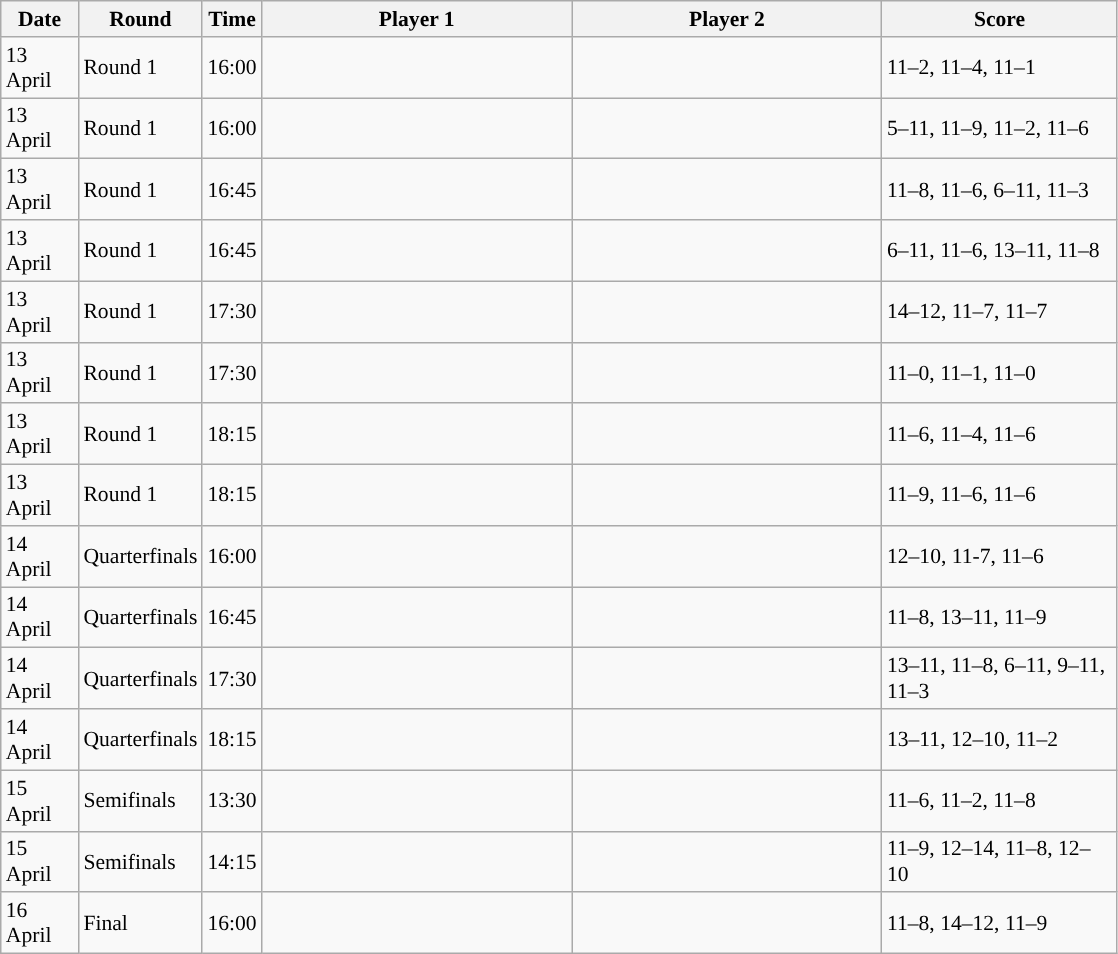<table class="sortable wikitable" style="font-size:90%">
<tr>
<th width="45" class="unsortable">Date</th>
<th width="55">Round</th>
<th width="30">Time</th>
<th width="200">Player 1</th>
<th width="200">Player 2</th>
<th width="150" class="unsortable">Score</th>
</tr>
<tr>
<td>13 April</td>
<td>Round 1</td>
<td>16:00</td>
<td><strong></strong></td>
<td></td>
<td>11–2, 11–4, 11–1</td>
</tr>
<tr>
<td>13 April</td>
<td>Round 1</td>
<td>16:00</td>
<td></td>
<td><strong></strong></td>
<td>5–11, 11–9, 11–2, 11–6</td>
</tr>
<tr>
<td>13 April</td>
<td>Round 1</td>
<td>16:45</td>
<td><strong></strong></td>
<td></td>
<td>11–8, 11–6, 6–11, 11–3</td>
</tr>
<tr>
<td>13 April</td>
<td>Round 1</td>
<td>16:45</td>
<td><strong></strong></td>
<td></td>
<td>6–11, 11–6, 13–11, 11–8</td>
</tr>
<tr>
<td>13 April</td>
<td>Round 1</td>
<td>17:30</td>
<td><strong></strong></td>
<td></td>
<td>14–12, 11–7, 11–7</td>
</tr>
<tr>
<td>13 April</td>
<td>Round 1</td>
<td>17:30</td>
<td></td>
<td><strong></strong></td>
<td>11–0, 11–1, 11–0</td>
</tr>
<tr>
<td>13 April</td>
<td>Round 1</td>
<td>18:15</td>
<td><strong></strong></td>
<td></td>
<td>11–6, 11–4, 11–6</td>
</tr>
<tr>
<td>13 April</td>
<td>Round 1</td>
<td>18:15</td>
<td><strong></strong></td>
<td></td>
<td>11–9, 11–6, 11–6</td>
</tr>
<tr>
<td>14 April</td>
<td>Quarterfinals</td>
<td>16:00</td>
<td><strong></strong></td>
<td></td>
<td>12–10, 11-7, 11–6</td>
</tr>
<tr>
<td>14 April</td>
<td>Quarterfinals</td>
<td>16:45</td>
<td><strong></strong></td>
<td></td>
<td>11–8, 13–11, 11–9</td>
</tr>
<tr>
<td>14 April</td>
<td>Quarterfinals</td>
<td>17:30</td>
<td><strong></strong></td>
<td></td>
<td>13–11, 11–8, 6–11, 9–11, 11–3</td>
</tr>
<tr>
<td>14 April</td>
<td>Quarterfinals</td>
<td>18:15</td>
<td></td>
<td><strong></strong></td>
<td>13–11, 12–10, 11–2</td>
</tr>
<tr>
<td>15 April</td>
<td>Semifinals</td>
<td>13:30</td>
<td><strong></strong></td>
<td></td>
<td>11–6, 11–2, 11–8</td>
</tr>
<tr>
<td>15 April</td>
<td>Semifinals</td>
<td>14:15</td>
<td></td>
<td><strong></strong></td>
<td>11–9, 12–14, 11–8, 12–10</td>
</tr>
<tr>
<td>16 April</td>
<td>Final</td>
<td>16:00</td>
<td><strong></strong></td>
<td></td>
<td>11–8, 14–12, 11–9</td>
</tr>
</table>
